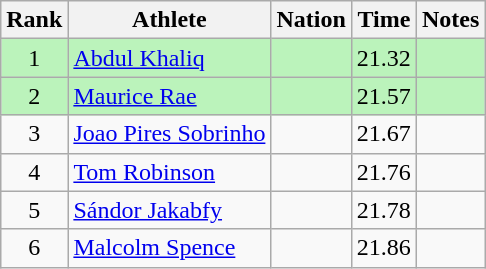<table class="wikitable sortable" style="text-align:center">
<tr>
<th>Rank</th>
<th>Athlete</th>
<th>Nation</th>
<th>Time</th>
<th>Notes</th>
</tr>
<tr bgcolor=bbf3bb>
<td>1</td>
<td align=left><a href='#'>Abdul Khaliq</a></td>
<td align=left></td>
<td>21.32</td>
<td></td>
</tr>
<tr bgcolor=bbf3bb>
<td>2</td>
<td align=left><a href='#'>Maurice Rae</a></td>
<td align=left></td>
<td>21.57</td>
<td></td>
</tr>
<tr>
<td>3</td>
<td align=left><a href='#'>Joao Pires Sobrinho</a></td>
<td align=left></td>
<td>21.67</td>
<td></td>
</tr>
<tr>
<td>4</td>
<td align=left><a href='#'>Tom Robinson</a></td>
<td align=left></td>
<td>21.76</td>
<td></td>
</tr>
<tr>
<td>5</td>
<td align=left><a href='#'>Sándor Jakabfy</a></td>
<td align=left></td>
<td>21.78</td>
<td></td>
</tr>
<tr>
<td>6</td>
<td align=left><a href='#'>Malcolm Spence</a></td>
<td align=left></td>
<td>21.86</td>
<td></td>
</tr>
</table>
